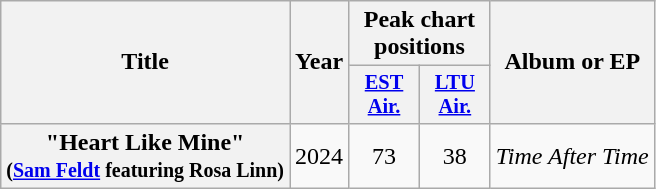<table class="wikitable plainrowheaders" style="text-align:center;">
<tr>
<th scope="col" rowspan="2">Title</th>
<th scope="col" rowspan="2">Year</th>
<th colspan="2">Peak chart positions</th>
<th scope="col" rowspan="2">Album or EP</th>
</tr>
<tr>
<th scope="col" style="width:3em;font-size:85%;"><a href='#'>EST<br>Air.</a><br></th>
<th scope="col" style="width:3em;font-size:85%;"><a href='#'>LTU<br>Air.</a><br></th>
</tr>
<tr>
<th scope="row">"Heart Like Mine"<br><small>(<a href='#'>Sam Feldt</a> featuring Rosa Linn)</small></th>
<td>2024</td>
<td>73</td>
<td>38</td>
<td><em>Time After Time</em></td>
</tr>
</table>
